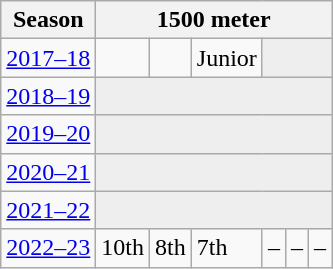<table class="wikitable" style="display: inline-table">
<tr>
<th>Season</th>
<th colspan="6">1500 meter</th>
</tr>
<tr>
<td><a href='#'>2017–18</a></td>
<td></td>
<td></td>
<td –>Junior</td>
<td colspan="3" bgcolor=#EEEEEE></td>
</tr>
<tr>
<td><a href='#'>2018–19</a></td>
<td colspan="6" bgcolor=#EEEEEE></td>
</tr>
<tr>
<td><a href='#'>2019–20</a></td>
<td colspan="6" bgcolor=#EEEEEE></td>
</tr>
<tr>
<td><a href='#'>2020–21</a></td>
<td colspan="6" bgcolor=#EEEEEE></td>
</tr>
<tr>
<td><a href='#'>2021–22</a></td>
<td colspan="6" bgcolor=#EEEEEE></td>
</tr>
<tr>
<td><a href='#'>2022–23</a></td>
<td>10th</td>
<td>8th</td>
<td>7th</td>
<td>–</td>
<td>–</td>
<td>–</td>
</tr>
</table>
